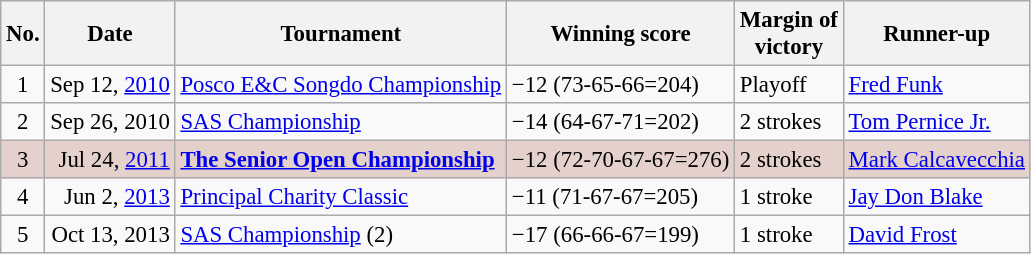<table class="wikitable" style="font-size:95%;">
<tr>
<th>No.</th>
<th>Date</th>
<th>Tournament</th>
<th>Winning score</th>
<th>Margin of<br>victory</th>
<th>Runner-up</th>
</tr>
<tr>
<td align=center>1</td>
<td align=right>Sep 12, <a href='#'>2010</a></td>
<td><a href='#'>Posco E&C Songdo Championship</a></td>
<td>−12 (73-65-66=204)</td>
<td>Playoff</td>
<td> <a href='#'>Fred Funk</a></td>
</tr>
<tr>
<td align=center>2</td>
<td align=right>Sep 26, 2010</td>
<td><a href='#'>SAS Championship</a></td>
<td>−14 (64-67-71=202)</td>
<td>2 strokes</td>
<td> <a href='#'>Tom Pernice Jr.</a></td>
</tr>
<tr style="background:#e5d1cb;">
<td align=center>3</td>
<td align=right>Jul 24, <a href='#'>2011</a></td>
<td><strong><a href='#'>The Senior Open Championship</a></strong></td>
<td>−12 (72-70-67-67=276)</td>
<td>2 strokes</td>
<td> <a href='#'>Mark Calcavecchia</a></td>
</tr>
<tr>
<td align=center>4</td>
<td align=right>Jun 2, <a href='#'>2013</a></td>
<td><a href='#'>Principal Charity Classic</a></td>
<td>−11 (71-67-67=205)</td>
<td>1 stroke</td>
<td> <a href='#'>Jay Don Blake</a></td>
</tr>
<tr>
<td align=center>5</td>
<td align=right>Oct 13, 2013</td>
<td><a href='#'>SAS Championship</a> (2)</td>
<td>−17 (66-66-67=199)</td>
<td>1 stroke</td>
<td> <a href='#'>David Frost</a></td>
</tr>
</table>
